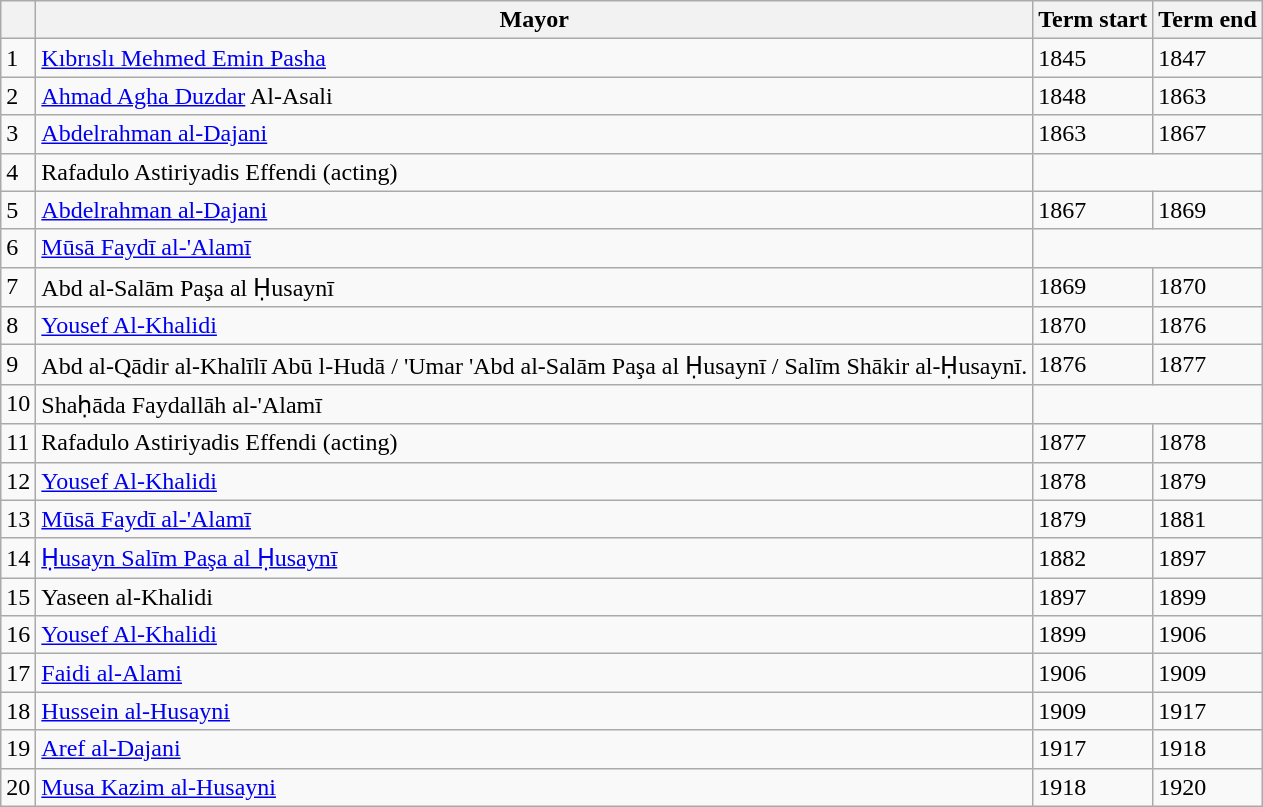<table class="wikitable">
<tr>
<th></th>
<th>Mayor</th>
<th>Term start</th>
<th>Term end</th>
</tr>
<tr>
<td>1</td>
<td><a href='#'>Kıbrıslı Mehmed Emin Pasha</a></td>
<td>1845</td>
<td>1847</td>
</tr>
<tr>
<td>2</td>
<td><a href='#'>Ahmad Agha Duzdar</a> Al-Asali</td>
<td>1848</td>
<td>1863</td>
</tr>
<tr>
<td>3</td>
<td><a href='#'>Abdelrahman al-Dajani</a></td>
<td>1863</td>
<td>1867</td>
</tr>
<tr>
<td>4</td>
<td>Rafadulo Astiriyadis Effendi (acting)</td>
<td colspan=2></td>
</tr>
<tr>
<td>5</td>
<td><a href='#'>Abdelrahman al-Dajani</a></td>
<td>1867</td>
<td>1869</td>
</tr>
<tr>
<td>6</td>
<td><a href='#'>Mūsā Faydī al-'Alamī</a></td>
<td colspan=2></td>
</tr>
<tr>
<td>7</td>
<td>Abd al-Salām Paşa al Ḥusaynī</td>
<td>1869</td>
<td>1870</td>
</tr>
<tr>
<td>8</td>
<td><a href='#'>Yousef Al-Khalidi</a></td>
<td>1870</td>
<td>1876</td>
</tr>
<tr>
<td>9</td>
<td>Abd al-Qādir al-Khalīlī Abū l-Hudā / 'Umar 'Abd al-Salām Paşa al Ḥusaynī / Salīm Shākir al-Ḥusaynī.</td>
<td>1876</td>
<td>1877</td>
</tr>
<tr>
<td>10</td>
<td>Shaḥāda Faydallāh al-'Alamī</td>
<td colspan=2></td>
</tr>
<tr>
<td>11</td>
<td>Rafadulo Astiriyadis Effendi (acting)</td>
<td>1877</td>
<td>1878</td>
</tr>
<tr>
<td>12</td>
<td><a href='#'>Yousef Al-Khalidi</a></td>
<td>1878</td>
<td>1879</td>
</tr>
<tr>
<td>13</td>
<td><a href='#'>Mūsā Faydī al-'Alamī</a></td>
<td>1879</td>
<td>1881</td>
</tr>
<tr>
<td>14</td>
<td><a href='#'>Ḥusayn Salīm Paşa al Ḥusaynī</a></td>
<td>1882</td>
<td>1897</td>
</tr>
<tr>
<td>15</td>
<td>Yaseen al-Khalidi</td>
<td>1897</td>
<td>1899</td>
</tr>
<tr>
<td>16</td>
<td><a href='#'>Yousef Al-Khalidi</a></td>
<td>1899</td>
<td>1906</td>
</tr>
<tr>
<td>17</td>
<td><a href='#'>Faidi al-Alami</a></td>
<td>1906</td>
<td>1909</td>
</tr>
<tr>
<td>18</td>
<td><a href='#'>Hussein al-Husayni</a></td>
<td>1909</td>
<td>1917</td>
</tr>
<tr>
<td>19</td>
<td><a href='#'>Aref al-Dajani</a></td>
<td>1917</td>
<td>1918</td>
</tr>
<tr>
<td>20</td>
<td><a href='#'>Musa Kazim al-Husayni</a></td>
<td>1918</td>
<td>1920</td>
</tr>
</table>
